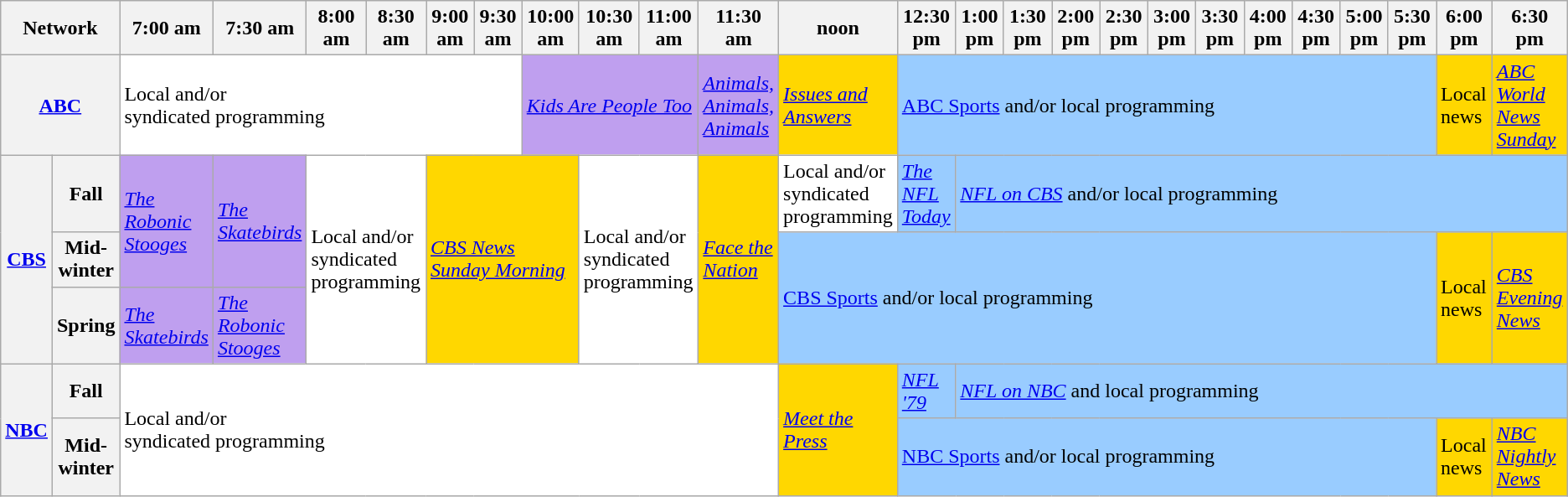<table class=wikitable>
<tr>
<th width="1.5%" bgcolor="#C0C0C0" colspan="2">Network</th>
<th width="4%" bgcolor="#C0C0C0">7:00 am</th>
<th width="4%" bgcolor="#C0C0C0">7:30 am</th>
<th width="4%" bgcolor="#C0C0C0">8:00 am</th>
<th width="4%" bgcolor="#C0C0C0">8:30 am</th>
<th width="4%" bgcolor="#C0C0C0">9:00 am</th>
<th width="4%" bgcolor="#C0C0C0">9:30 am</th>
<th width="4%" bgcolor="#C0C0C0">10:00 am</th>
<th width="4%" bgcolor="#C0C0C0">10:30 am</th>
<th width="4%" bgcolor="#C0C0C0">11:00 am</th>
<th width="4%" bgcolor="#C0C0C0">11:30 am</th>
<th width="4%" bgcolor="#C0C0C0">noon</th>
<th width="4%" bgcolor="#C0C0C0">12:30 pm</th>
<th width="4%" bgcolor="#C0C0C0">1:00 pm</th>
<th width="4%" bgcolor="#C0C0C0">1:30 pm</th>
<th width="4%" bgcolor="#C0C0C0">2:00 pm</th>
<th width="4%" bgcolor="#C0C0C0">2:30 pm</th>
<th width="4%" bgcolor="#C0C0C0">3:00 pm</th>
<th width="4%" bgcolor="#C0C0C0">3:30 pm</th>
<th width="4%" bgcolor="#C0C0C0">4:00 pm</th>
<th width="4%" bgcolor="#C0C0C0">4:30 pm</th>
<th width="4%" bgcolor="#C0C0C0">5:00 pm</th>
<th width="4%" bgcolor="#C0C0C0">5:30 pm</th>
<th width="4%" bgcolor="#C0C0C0">6:00 pm</th>
<th width="4%" bgcolor="#C0C0C0">6:30 pm</th>
</tr>
<tr>
<th bgcolor="#C0C0C0" colspan="2"><a href='#'>ABC</a></th>
<td bgcolor="white" colspan="6">Local and/or<br>syndicated programming</td>
<td bgcolor="bf9fef" colspan="3"><em><a href='#'>Kids Are People Too</a></em></td>
<td bgcolor="bf9fef"><em><a href='#'>Animals, Animals, Animals</a></em></td>
<td bgcolor="gold"><em><a href='#'>Issues and Answers</a></em></td>
<td bgcolor="99ccff" colspan="11"><a href='#'>ABC Sports</a> and/or local programming</td>
<td bgcolor="gold">Local news</td>
<td bgcolor="gold"><em><a href='#'>ABC World News Sunday</a></em></td>
</tr>
<tr>
<th bgcolor="#C0C0C0" rowspan="3"><a href='#'>CBS</a></th>
<th>Fall</th>
<td bgcolor=bf9fef rowspan=2><em><a href='#'>The Robonic Stooges</a></em> </td>
<td bgcolor=bf9fef rowspan=2><em><a href='#'>The Skatebirds</a></em> </td>
<td bgcolor="white" rowspan="3"colspan="2">Local and/or<br>syndicated programming</td>
<td bgcolor="gold" rowspan="3"colspan="3"><em><a href='#'>CBS News Sunday Morning</a></em></td>
<td bgcolor="white" rowspan="3"colspan="2">Local and/or<br>syndicated programming</td>
<td bgcolor="gold" rowspan="3"colspan="1"><em><a href='#'>Face the Nation</a></em></td>
<td bgcolor="white" rowspan="1">Local and/or<br>syndicated programming</td>
<td bgcolor="99ccff" rowspan="1"><em><a href='#'>The NFL Today</a></em></td>
<td bgcolor="99ccff" colspan="12" rowspan="1"><em><a href='#'>NFL on CBS</a></em> and/or local programming</td>
</tr>
<tr>
<th>Mid-winter</th>
<td bgcolor="99ccff" colspan="12"rowspan="2"><a href='#'>CBS Sports</a> and/or local programming</td>
<td bgcolor="gold"rowspan="2">Local news</td>
<td bgcolor="gold"rowspan="2"><em><a href='#'>CBS Evening News</a></em></td>
</tr>
<tr>
<th>Spring</th>
<td bgcolor=bf9fef rowspan=1><em><a href='#'>The Skatebirds</a></em> </td>
<td bgcolor=bf9fef rowspan=1><em><a href='#'>The Robonic Stooges</a></em> </td>
</tr>
<tr>
<th bgcolor="#C0C0C0" rowspan="2"><a href='#'>NBC</a></th>
<th>Fall</th>
<td bgcolor="white" colspan="10" rowspan="2">Local and/or<br>syndicated programming</td>
<td bgcolor="gold" rowspan="2"><em><a href='#'>Meet the Press</a></em></td>
<td bgcolor="99ccff" rowspan="1"><em><a href='#'>NFL '79</a></em></td>
<td bgcolor="99ccff" colspan="12" rowspan="1"><em><a href='#'>NFL on NBC</a></em> and local programming</td>
</tr>
<tr>
<th>Mid-winter</th>
<td bgcolor="99ccff" colspan="11" rowspan="1"><a href='#'>NBC Sports</a> and/or local programming</td>
<td bgcolor="gold" rowspan="1">Local news</td>
<td bgcolor="gold" rowspan="1"><em><a href='#'>NBC Nightly News</a></em></td>
</tr>
</table>
